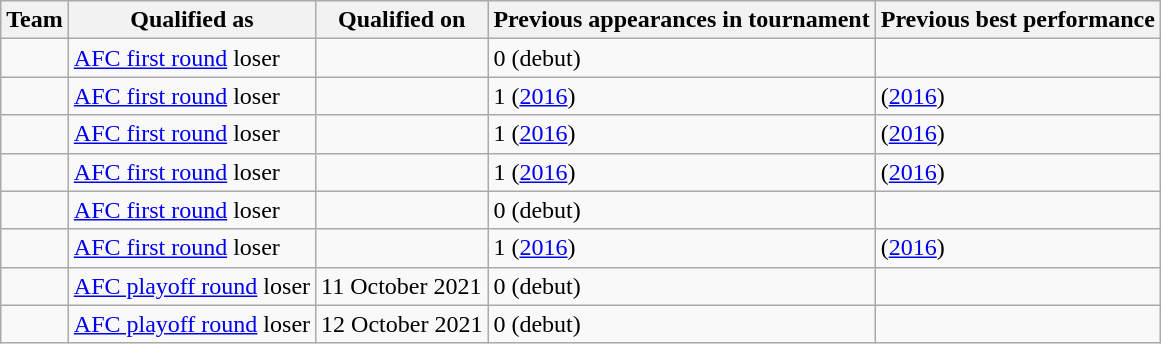<table class="wikitable sortable">
<tr>
<th>Team</th>
<th>Qualified as</th>
<th>Qualified on</th>
<th data-sort-type="number">Previous appearances in tournament</th>
<th>Previous best performance</th>
</tr>
<tr>
<td></td>
<td><a href='#'>AFC first round</a> loser</td>
<td></td>
<td>0 (debut)</td>
<td></td>
</tr>
<tr>
<td></td>
<td><a href='#'>AFC first round</a> loser</td>
<td></td>
<td>1 (<a href='#'>2016</a>)</td>
<td> (<a href='#'>2016</a>)</td>
</tr>
<tr>
<td></td>
<td><a href='#'>AFC first round</a> loser</td>
<td></td>
<td>1 (<a href='#'>2016</a>)</td>
<td> (<a href='#'>2016</a>)</td>
</tr>
<tr>
<td></td>
<td><a href='#'>AFC first round</a> loser</td>
<td></td>
<td>1 (<a href='#'>2016</a>)</td>
<td> (<a href='#'>2016</a>)</td>
</tr>
<tr>
<td></td>
<td><a href='#'>AFC first round</a> loser</td>
<td></td>
<td>0 (debut)</td>
<td></td>
</tr>
<tr>
<td></td>
<td><a href='#'>AFC first round</a> loser</td>
<td></td>
<td>1 (<a href='#'>2016</a>)</td>
<td> (<a href='#'>2016</a>)</td>
</tr>
<tr>
<td></td>
<td><a href='#'>AFC playoff round</a> loser</td>
<td>11 October 2021</td>
<td>0 (debut)</td>
<td></td>
</tr>
<tr>
<td></td>
<td><a href='#'>AFC playoff round</a> loser</td>
<td>12 October 2021</td>
<td>0 (debut)</td>
<td></td>
</tr>
</table>
